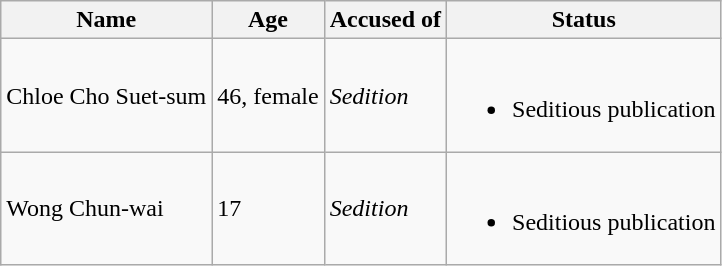<table class="wikitable">
<tr>
<th>Name</th>
<th>Age</th>
<th>Accused of</th>
<th>Status</th>
</tr>
<tr>
<td>Chloe Cho Suet-sum</td>
<td>46, female</td>
<td><em>Sedition</em></td>
<td><br><ul><li>Seditious publication</li></ul></td>
</tr>
<tr>
<td>Wong Chun-wai</td>
<td>17</td>
<td><em>Sedition</em></td>
<td><br><ul><li>Seditious publication</li></ul></td>
</tr>
</table>
